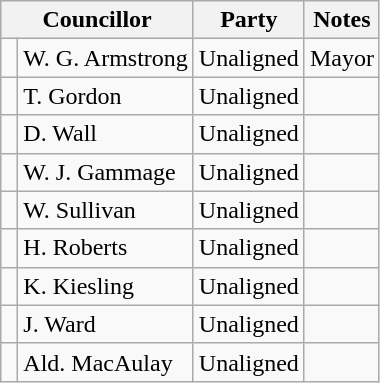<table class="wikitable">
<tr>
<th colspan="2">Councillor</th>
<th>Party</th>
<th>Notes</th>
</tr>
<tr>
<td> </td>
<td>W. G. Armstrong</td>
<td>Unaligned</td>
<td>Mayor</td>
</tr>
<tr>
<td> </td>
<td>T. Gordon</td>
<td>Unaligned</td>
<td></td>
</tr>
<tr>
<td> </td>
<td>D. Wall</td>
<td>Unaligned</td>
<td></td>
</tr>
<tr>
<td> </td>
<td>W. J. Gammage</td>
<td>Unaligned</td>
<td></td>
</tr>
<tr>
<td> </td>
<td>W. Sullivan</td>
<td>Unaligned</td>
<td></td>
</tr>
<tr>
<td> </td>
<td>H. Roberts</td>
<td>Unaligned</td>
<td></td>
</tr>
<tr>
<td> </td>
<td>K. Kiesling</td>
<td>Unaligned</td>
<td></td>
</tr>
<tr>
<td> </td>
<td>J. Ward</td>
<td>Unaligned</td>
<td></td>
</tr>
<tr>
<td> </td>
<td>Ald. MacAulay</td>
<td>Unaligned</td>
<td></td>
</tr>
</table>
